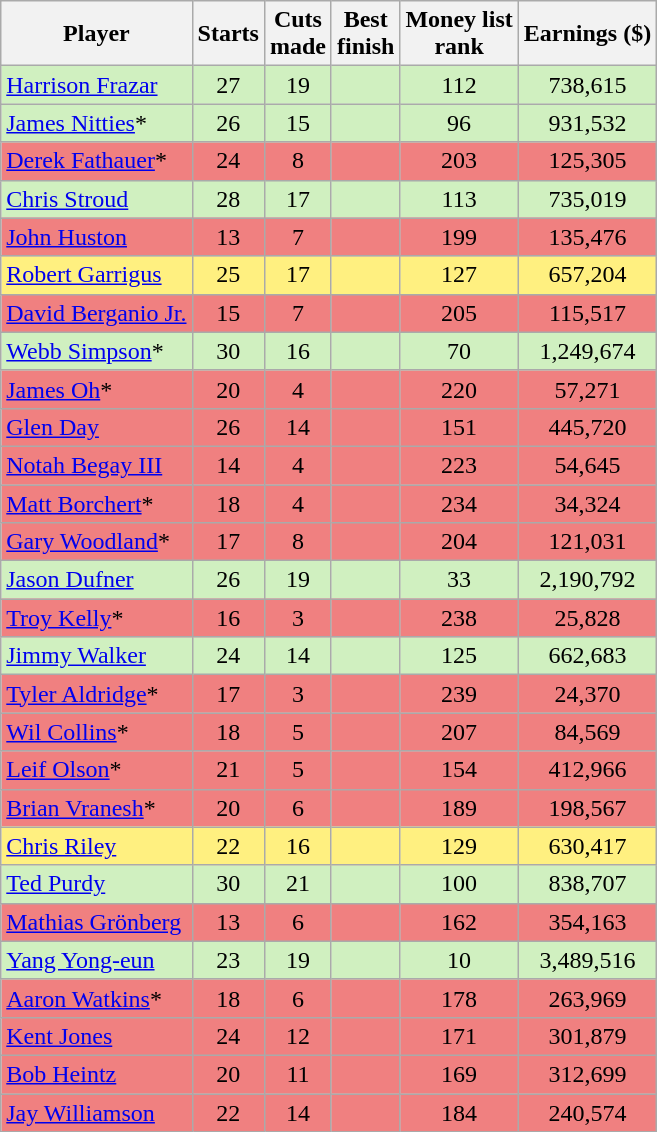<table class=" sortable wikitable" style="text-align:center">
<tr>
<th>Player</th>
<th>Starts</th>
<th>Cuts<br>made</th>
<th>Best<br>finish</th>
<th>Money list<br>rank</th>
<th>Earnings ($)</th>
</tr>
<tr style="background:#D0F0C0;">
<td align=left> <a href='#'>Harrison Frazar</a></td>
<td>27</td>
<td>19</td>
<td></td>
<td>112</td>
<td>738,615</td>
</tr>
<tr style="background:#D0F0C0;">
<td align=left> <a href='#'>James Nitties</a>*</td>
<td>26</td>
<td>15</td>
<td></td>
<td>96</td>
<td>931,532</td>
</tr>
<tr style="background:#F08080;">
<td align=left> <a href='#'>Derek Fathauer</a>*</td>
<td>24</td>
<td>8</td>
<td></td>
<td>203</td>
<td>125,305</td>
</tr>
<tr style="background:#D0F0C0;">
<td align=left> <a href='#'>Chris Stroud</a></td>
<td>28</td>
<td>17</td>
<td></td>
<td>113</td>
<td>735,019</td>
</tr>
<tr style="background:#F08080;">
<td align=left> <a href='#'>John Huston</a></td>
<td>13</td>
<td>7</td>
<td></td>
<td>199</td>
<td>135,476</td>
</tr>
<tr style="background:#FFF080;">
<td align=left> <a href='#'>Robert Garrigus</a></td>
<td>25</td>
<td>17</td>
<td></td>
<td>127</td>
<td>657,204</td>
</tr>
<tr style="background:#F08080;">
<td align=left> <a href='#'>David Berganio Jr.</a></td>
<td>15</td>
<td>7</td>
<td></td>
<td>205</td>
<td>115,517</td>
</tr>
<tr style="background:#D0F0C0;">
<td align=left> <a href='#'>Webb Simpson</a>*</td>
<td>30</td>
<td>16</td>
<td></td>
<td>70</td>
<td>1,249,674</td>
</tr>
<tr style="background:#F08080;">
<td align=left> <a href='#'>James Oh</a>*</td>
<td>20</td>
<td>4</td>
<td></td>
<td>220</td>
<td>57,271</td>
</tr>
<tr style="background:#F08080;">
<td align=left> <a href='#'>Glen Day</a></td>
<td>26</td>
<td>14</td>
<td></td>
<td>151</td>
<td>445,720</td>
</tr>
<tr style="background:#F08080;">
<td align=left> <a href='#'>Notah Begay III</a></td>
<td>14</td>
<td>4</td>
<td></td>
<td>223</td>
<td>54,645</td>
</tr>
<tr style="background:#F08080;">
<td align=left> <a href='#'>Matt Borchert</a>*</td>
<td>18</td>
<td>4</td>
<td></td>
<td>234</td>
<td>34,324</td>
</tr>
<tr style="background:#F08080;">
<td align=left> <a href='#'>Gary Woodland</a>*</td>
<td>17</td>
<td>8</td>
<td></td>
<td>204</td>
<td>121,031</td>
</tr>
<tr style="background:#D0F0C0;">
<td align=left> <a href='#'>Jason Dufner</a></td>
<td>26</td>
<td>19</td>
<td></td>
<td>33</td>
<td>2,190,792</td>
</tr>
<tr style="background:#F08080;">
<td align=left> <a href='#'>Troy Kelly</a>*</td>
<td>16</td>
<td>3</td>
<td></td>
<td>238</td>
<td>25,828</td>
</tr>
<tr style="background:#D0F0C0;">
<td align=left> <a href='#'>Jimmy Walker</a></td>
<td>24</td>
<td>14</td>
<td></td>
<td>125</td>
<td>662,683</td>
</tr>
<tr style="background:#F08080;">
<td align=left> <a href='#'>Tyler Aldridge</a>*</td>
<td>17</td>
<td>3</td>
<td></td>
<td>239</td>
<td>24,370</td>
</tr>
<tr style="background:#F08080;">
<td align=left> <a href='#'>Wil Collins</a>*</td>
<td>18</td>
<td>5</td>
<td></td>
<td>207</td>
<td>84,569</td>
</tr>
<tr style="background:#F08080;">
<td align=left> <a href='#'>Leif Olson</a>*</td>
<td>21</td>
<td>5</td>
<td></td>
<td>154</td>
<td>412,966</td>
</tr>
<tr style="background:#F08080;">
<td align=left> <a href='#'>Brian Vranesh</a>*</td>
<td>20</td>
<td>6</td>
<td></td>
<td>189</td>
<td>198,567</td>
</tr>
<tr style="background:#FFF080;">
<td align=left> <a href='#'>Chris Riley</a></td>
<td>22</td>
<td>16</td>
<td></td>
<td>129</td>
<td>630,417</td>
</tr>
<tr style="background:#D0F0C0;">
<td align=left> <a href='#'>Ted Purdy</a></td>
<td>30</td>
<td>21</td>
<td></td>
<td>100</td>
<td>838,707</td>
</tr>
<tr style="background:#F08080;">
<td align=left> <a href='#'>Mathias Grönberg</a></td>
<td>13</td>
<td>6</td>
<td></td>
<td>162</td>
<td>354,163</td>
</tr>
<tr style="background:#D0F0C0;">
<td align=left> <a href='#'>Yang Yong-eun</a></td>
<td>23</td>
<td>19</td>
<td></td>
<td>10</td>
<td>3,489,516</td>
</tr>
<tr style="background:#F08080;">
<td align=left> <a href='#'>Aaron Watkins</a>*</td>
<td>18</td>
<td>6</td>
<td></td>
<td>178</td>
<td>263,969</td>
</tr>
<tr style="background:#F08080;">
<td align=left> <a href='#'>Kent Jones</a></td>
<td>24</td>
<td>12</td>
<td></td>
<td>171</td>
<td>301,879</td>
</tr>
<tr style="background:#F08080;">
<td align=left> <a href='#'>Bob Heintz</a></td>
<td>20</td>
<td>11</td>
<td></td>
<td>169</td>
<td>312,699</td>
</tr>
<tr style="background:#F08080;">
<td align=left> <a href='#'>Jay Williamson</a></td>
<td>22</td>
<td>14</td>
<td></td>
<td>184</td>
<td>240,574</td>
</tr>
</table>
